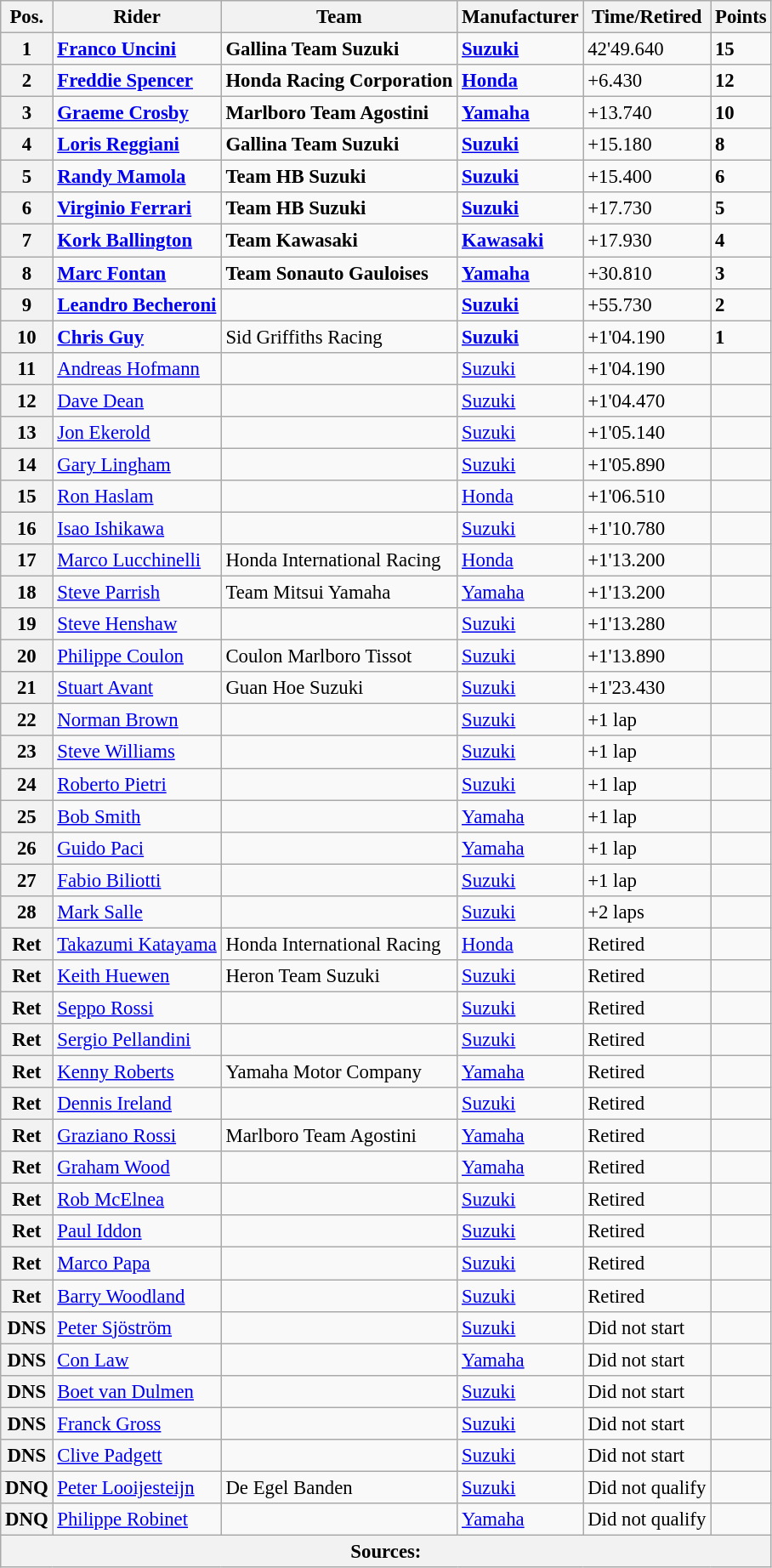<table class="wikitable" style="font-size: 95%;">
<tr>
<th>Pos.</th>
<th>Rider</th>
<th>Team</th>
<th>Manufacturer</th>
<th>Time/Retired</th>
<th>Points</th>
</tr>
<tr>
<th>1</th>
<td> <strong><a href='#'>Franco Uncini</a></strong></td>
<td><strong>Gallina Team Suzuki</strong></td>
<td><strong><a href='#'>Suzuki</a></strong></td>
<td>42'49.640</td>
<td><strong>15</strong></td>
</tr>
<tr>
<th>2</th>
<td> <strong><a href='#'>Freddie Spencer</a></strong></td>
<td><strong>Honda Racing Corporation</strong></td>
<td><strong><a href='#'>Honda</a></strong></td>
<td>+6.430</td>
<td><strong>12</strong></td>
</tr>
<tr>
<th>3</th>
<td> <strong><a href='#'>Graeme Crosby</a></strong></td>
<td><strong>Marlboro Team Agostini</strong></td>
<td><strong><a href='#'>Yamaha</a></strong></td>
<td>+13.740</td>
<td><strong>10</strong></td>
</tr>
<tr>
<th>4</th>
<td> <strong><a href='#'>Loris Reggiani</a></strong></td>
<td><strong>Gallina Team Suzuki</strong></td>
<td><strong><a href='#'>Suzuki</a></strong></td>
<td>+15.180</td>
<td><strong>8</strong></td>
</tr>
<tr>
<th>5</th>
<td> <strong><a href='#'>Randy Mamola</a></strong></td>
<td><strong>Team HB Suzuki</strong></td>
<td><strong><a href='#'>Suzuki</a></strong></td>
<td>+15.400</td>
<td><strong>6</strong></td>
</tr>
<tr>
<th>6</th>
<td> <strong><a href='#'>Virginio Ferrari</a></strong></td>
<td><strong>Team HB Suzuki</strong></td>
<td><strong><a href='#'>Suzuki</a></strong></td>
<td>+17.730</td>
<td><strong>5</strong></td>
</tr>
<tr>
<th>7</th>
<td> <strong><a href='#'>Kork Ballington</a></strong></td>
<td><strong>Team Kawasaki</strong></td>
<td><strong><a href='#'>Kawasaki</a></strong></td>
<td>+17.930</td>
<td><strong>4</strong></td>
</tr>
<tr>
<th>8</th>
<td> <strong><a href='#'>Marc Fontan</a></strong></td>
<td><strong>Team Sonauto Gauloises</strong></td>
<td><strong><a href='#'>Yamaha</a></strong></td>
<td>+30.810</td>
<td><strong>3</strong></td>
</tr>
<tr>
<th>9</th>
<td> <strong><a href='#'>Leandro Becheroni</a></strong></td>
<td></td>
<td><strong><a href='#'>Suzuki</a></strong></td>
<td>+55.730</td>
<td><strong>2</strong></td>
</tr>
<tr>
<th>10</th>
<td> <strong><a href='#'>Chris Guy</a></strong></td>
<td>Sid Griffiths Racing</td>
<td><strong><a href='#'>Suzuki</a></strong></td>
<td>+1'04.190</td>
<td><strong>1</strong></td>
</tr>
<tr>
<th>11</th>
<td> <a href='#'>Andreas Hofmann</a></td>
<td></td>
<td><a href='#'>Suzuki</a></td>
<td>+1'04.190</td>
<td></td>
</tr>
<tr>
<th>12</th>
<td> <a href='#'>Dave Dean</a></td>
<td></td>
<td><a href='#'>Suzuki</a></td>
<td>+1'04.470</td>
<td></td>
</tr>
<tr>
<th>13</th>
<td> <a href='#'>Jon Ekerold</a></td>
<td></td>
<td><a href='#'>Suzuki</a></td>
<td>+1'05.140</td>
<td></td>
</tr>
<tr>
<th>14</th>
<td> <a href='#'>Gary Lingham</a></td>
<td></td>
<td><a href='#'>Suzuki</a></td>
<td>+1'05.890</td>
<td></td>
</tr>
<tr>
<th>15</th>
<td> <a href='#'>Ron Haslam</a></td>
<td></td>
<td><a href='#'>Honda</a></td>
<td>+1'06.510</td>
<td></td>
</tr>
<tr>
<th>16</th>
<td> <a href='#'>Isao Ishikawa</a></td>
<td></td>
<td><a href='#'>Suzuki</a></td>
<td>+1'10.780</td>
<td></td>
</tr>
<tr>
<th>17</th>
<td> <a href='#'>Marco Lucchinelli</a></td>
<td>Honda International Racing</td>
<td><a href='#'>Honda</a></td>
<td>+1'13.200</td>
<td></td>
</tr>
<tr>
<th>18</th>
<td> <a href='#'>Steve Parrish</a></td>
<td>Team Mitsui Yamaha</td>
<td><a href='#'>Yamaha</a></td>
<td>+1'13.200</td>
<td></td>
</tr>
<tr>
<th>19</th>
<td> <a href='#'>Steve Henshaw</a></td>
<td></td>
<td><a href='#'>Suzuki</a></td>
<td>+1'13.280</td>
<td></td>
</tr>
<tr>
<th>20</th>
<td> <a href='#'>Philippe Coulon</a></td>
<td>Coulon Marlboro Tissot</td>
<td><a href='#'>Suzuki</a></td>
<td>+1'13.890</td>
<td></td>
</tr>
<tr>
<th>21</th>
<td> <a href='#'>Stuart Avant</a></td>
<td>Guan Hoe Suzuki</td>
<td><a href='#'>Suzuki</a></td>
<td>+1'23.430</td>
<td></td>
</tr>
<tr>
<th>22</th>
<td> <a href='#'>Norman Brown</a></td>
<td></td>
<td><a href='#'>Suzuki</a></td>
<td>+1 lap</td>
<td></td>
</tr>
<tr>
<th>23</th>
<td> <a href='#'>Steve Williams</a></td>
<td></td>
<td><a href='#'>Suzuki</a></td>
<td>+1 lap</td>
<td></td>
</tr>
<tr>
<th>24</th>
<td> <a href='#'>Roberto Pietri</a></td>
<td></td>
<td><a href='#'>Suzuki</a></td>
<td>+1 lap</td>
<td></td>
</tr>
<tr>
<th>25</th>
<td> <a href='#'>Bob Smith</a></td>
<td></td>
<td><a href='#'>Yamaha</a></td>
<td>+1 lap</td>
<td></td>
</tr>
<tr>
<th>26</th>
<td> <a href='#'>Guido Paci</a></td>
<td></td>
<td><a href='#'>Yamaha</a></td>
<td>+1 lap</td>
<td></td>
</tr>
<tr>
<th>27</th>
<td> <a href='#'>Fabio Biliotti</a></td>
<td></td>
<td><a href='#'>Suzuki</a></td>
<td>+1 lap</td>
<td></td>
</tr>
<tr>
<th>28</th>
<td> <a href='#'>Mark Salle</a></td>
<td></td>
<td><a href='#'>Suzuki</a></td>
<td>+2 laps</td>
<td></td>
</tr>
<tr>
<th>Ret</th>
<td> <a href='#'>Takazumi Katayama</a></td>
<td>Honda International Racing</td>
<td><a href='#'>Honda</a></td>
<td>Retired</td>
<td></td>
</tr>
<tr>
<th>Ret</th>
<td> <a href='#'>Keith Huewen</a></td>
<td>Heron Team Suzuki</td>
<td><a href='#'>Suzuki</a></td>
<td>Retired</td>
<td></td>
</tr>
<tr>
<th>Ret</th>
<td> <a href='#'>Seppo Rossi</a></td>
<td></td>
<td><a href='#'>Suzuki</a></td>
<td>Retired</td>
<td></td>
</tr>
<tr>
<th>Ret</th>
<td> <a href='#'>Sergio Pellandini</a></td>
<td></td>
<td><a href='#'>Suzuki</a></td>
<td>Retired</td>
<td></td>
</tr>
<tr>
<th>Ret</th>
<td> <a href='#'>Kenny Roberts</a></td>
<td>Yamaha Motor Company</td>
<td><a href='#'>Yamaha</a></td>
<td>Retired</td>
<td></td>
</tr>
<tr>
<th>Ret</th>
<td> <a href='#'>Dennis Ireland</a></td>
<td></td>
<td><a href='#'>Suzuki</a></td>
<td>Retired</td>
<td></td>
</tr>
<tr>
<th>Ret</th>
<td> <a href='#'>Graziano Rossi</a></td>
<td>Marlboro Team Agostini</td>
<td><a href='#'>Yamaha</a></td>
<td>Retired</td>
<td></td>
</tr>
<tr>
<th>Ret</th>
<td> <a href='#'>Graham Wood</a></td>
<td></td>
<td><a href='#'>Yamaha</a></td>
<td>Retired</td>
<td></td>
</tr>
<tr>
<th>Ret</th>
<td> <a href='#'>Rob McElnea</a></td>
<td></td>
<td><a href='#'>Suzuki</a></td>
<td>Retired</td>
<td></td>
</tr>
<tr>
<th>Ret</th>
<td> <a href='#'>Paul Iddon</a></td>
<td></td>
<td><a href='#'>Suzuki</a></td>
<td>Retired</td>
<td></td>
</tr>
<tr>
<th>Ret</th>
<td> <a href='#'>Marco Papa</a></td>
<td></td>
<td><a href='#'>Suzuki</a></td>
<td>Retired</td>
<td></td>
</tr>
<tr>
<th>Ret</th>
<td> <a href='#'>Barry Woodland</a></td>
<td></td>
<td><a href='#'>Suzuki</a></td>
<td>Retired</td>
<td></td>
</tr>
<tr>
<th>DNS</th>
<td> <a href='#'>Peter Sjöström</a></td>
<td></td>
<td><a href='#'>Suzuki</a></td>
<td>Did not start</td>
<td></td>
</tr>
<tr>
<th>DNS</th>
<td> <a href='#'>Con Law</a></td>
<td></td>
<td><a href='#'>Yamaha</a></td>
<td>Did not start</td>
<td></td>
</tr>
<tr>
<th>DNS</th>
<td> <a href='#'>Boet van Dulmen</a></td>
<td></td>
<td><a href='#'>Suzuki</a></td>
<td>Did not start</td>
<td></td>
</tr>
<tr>
<th>DNS</th>
<td> <a href='#'>Franck Gross</a></td>
<td></td>
<td><a href='#'>Suzuki</a></td>
<td>Did not start</td>
<td></td>
</tr>
<tr>
<th>DNS</th>
<td> <a href='#'>Clive Padgett</a></td>
<td></td>
<td><a href='#'>Suzuki</a></td>
<td>Did not start</td>
<td></td>
</tr>
<tr>
<th>DNQ</th>
<td> <a href='#'>Peter Looijesteijn</a></td>
<td>De Egel Banden</td>
<td><a href='#'>Suzuki</a></td>
<td>Did not qualify</td>
<td></td>
</tr>
<tr>
<th>DNQ</th>
<td> <a href='#'>Philippe Robinet</a></td>
<td></td>
<td><a href='#'>Yamaha</a></td>
<td>Did not qualify</td>
<td></td>
</tr>
<tr>
<th colspan=8>Sources:</th>
</tr>
</table>
